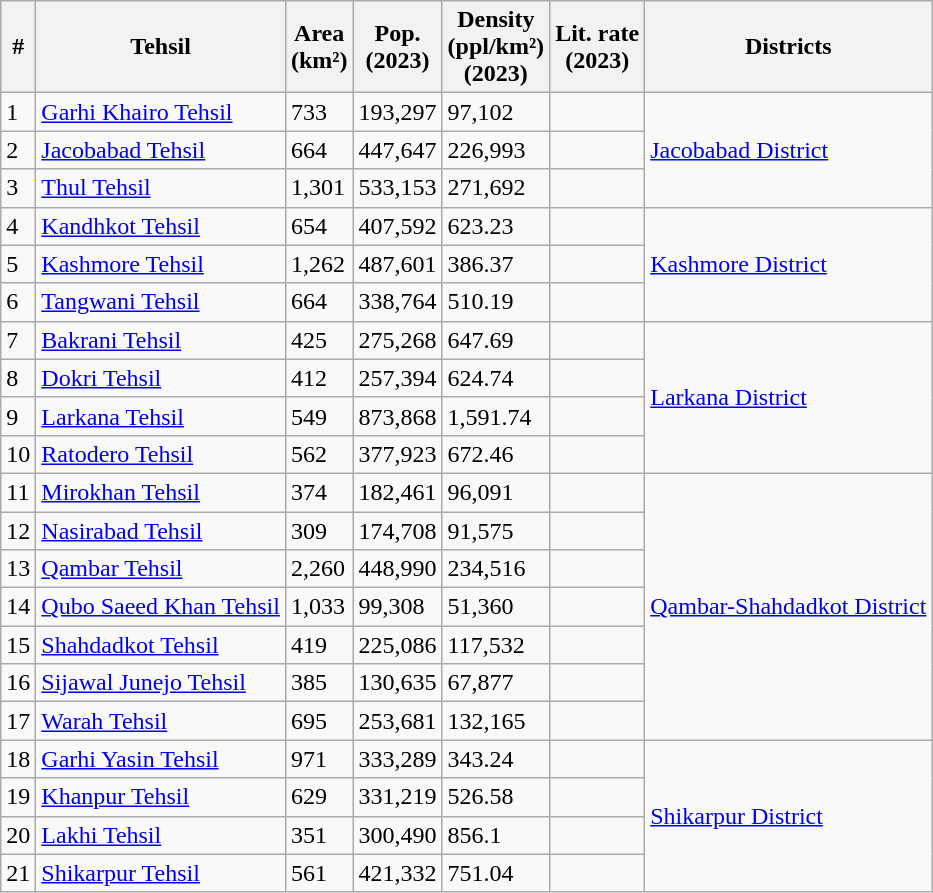<table class="wikitable sortable">
<tr>
<th>#</th>
<th>Tehsil</th>
<th>Area<br>(km²)</th>
<th>Pop.<br>(2023)</th>
<th>Density<br>(ppl/km²)<br>(2023)</th>
<th>Lit. rate<br>(2023)</th>
<th>Districts</th>
</tr>
<tr>
<td>1</td>
<td><a href='#'>Garhi Khairo Tehsil</a></td>
<td>733</td>
<td>193,297</td>
<td>97,102</td>
<td></td>
<td rowspan="3"><a href='#'>Jacobabad District</a></td>
</tr>
<tr>
<td>2</td>
<td><a href='#'>Jacobabad Tehsil</a></td>
<td>664</td>
<td>447,647</td>
<td>226,993</td>
<td></td>
</tr>
<tr>
<td>3</td>
<td><a href='#'>Thul Tehsil</a></td>
<td>1,301</td>
<td>533,153</td>
<td>271,692</td>
<td></td>
</tr>
<tr>
<td>4</td>
<td><a href='#'>Kandhkot Tehsil</a></td>
<td>654</td>
<td>407,592</td>
<td>623.23</td>
<td></td>
<td rowspan="3"><a href='#'>Kashmore District</a></td>
</tr>
<tr>
<td>5</td>
<td><a href='#'>Kashmore Tehsil</a></td>
<td>1,262</td>
<td>487,601</td>
<td>386.37</td>
<td></td>
</tr>
<tr>
<td>6</td>
<td><a href='#'>Tangwani Tehsil</a></td>
<td>664</td>
<td>338,764</td>
<td>510.19</td>
<td></td>
</tr>
<tr>
<td>7</td>
<td><a href='#'>Bakrani Tehsil</a></td>
<td>425</td>
<td>275,268</td>
<td>647.69</td>
<td></td>
<td rowspan="4"><a href='#'>Larkana District</a></td>
</tr>
<tr>
<td>8</td>
<td><a href='#'>Dokri Tehsil</a></td>
<td>412</td>
<td>257,394</td>
<td>624.74</td>
<td></td>
</tr>
<tr>
<td>9</td>
<td><a href='#'>Larkana Tehsil</a></td>
<td>549</td>
<td>873,868</td>
<td>1,591.74</td>
<td></td>
</tr>
<tr>
<td>10</td>
<td><a href='#'>Ratodero Tehsil</a></td>
<td>562</td>
<td>377,923</td>
<td>672.46</td>
<td></td>
</tr>
<tr>
<td>11</td>
<td><a href='#'>Mirokhan Tehsil</a></td>
<td>374</td>
<td>182,461</td>
<td>96,091</td>
<td></td>
<td rowspan="7"><a href='#'>Qambar-Shahdadkot District</a></td>
</tr>
<tr>
<td>12</td>
<td><a href='#'>Nasirabad Tehsil</a></td>
<td>309</td>
<td>174,708</td>
<td>91,575</td>
<td></td>
</tr>
<tr>
<td>13</td>
<td><a href='#'>Qambar Tehsil</a></td>
<td>2,260</td>
<td>448,990</td>
<td>234,516</td>
<td></td>
</tr>
<tr>
<td>14</td>
<td><a href='#'>Qubo Saeed Khan Tehsil</a></td>
<td>1,033</td>
<td>99,308</td>
<td>51,360</td>
<td></td>
</tr>
<tr>
<td>15</td>
<td><a href='#'>Shahdadkot Tehsil</a></td>
<td>419</td>
<td>225,086</td>
<td>117,532</td>
<td></td>
</tr>
<tr>
<td>16</td>
<td><a href='#'>Sijawal Junejo Tehsil</a></td>
<td>385</td>
<td>130,635</td>
<td>67,877</td>
<td></td>
</tr>
<tr>
<td>17</td>
<td><a href='#'>Warah Tehsil</a></td>
<td>695</td>
<td>253,681</td>
<td>132,165</td>
<td></td>
</tr>
<tr>
<td>18</td>
<td><a href='#'>Garhi Yasin Tehsil</a></td>
<td>971</td>
<td>333,289</td>
<td>343.24</td>
<td></td>
<td rowspan="4"><a href='#'>Shikarpur District</a></td>
</tr>
<tr>
<td>19</td>
<td><a href='#'>Khanpur Tehsil</a></td>
<td>629</td>
<td>331,219</td>
<td>526.58</td>
<td></td>
</tr>
<tr>
<td>20</td>
<td><a href='#'>Lakhi Tehsil</a></td>
<td>351</td>
<td>300,490</td>
<td>856.1</td>
<td></td>
</tr>
<tr>
<td>21</td>
<td><a href='#'>Shikarpur Tehsil</a></td>
<td>561</td>
<td>421,332</td>
<td>751.04</td>
<td></td>
</tr>
</table>
